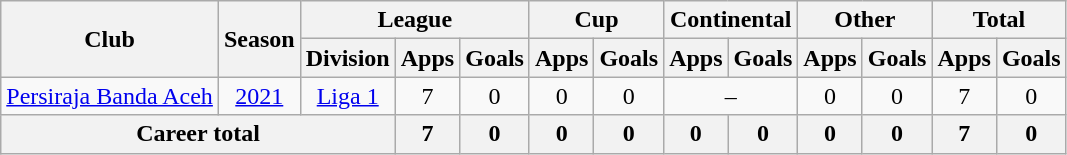<table class="wikitable" style="text-align: center">
<tr>
<th rowspan="2">Club</th>
<th rowspan="2">Season</th>
<th colspan="3">League</th>
<th colspan="2">Cup</th>
<th colspan="2">Continental</th>
<th colspan="2">Other</th>
<th colspan="2">Total</th>
</tr>
<tr>
<th>Division</th>
<th>Apps</th>
<th>Goals</th>
<th>Apps</th>
<th>Goals</th>
<th>Apps</th>
<th>Goals</th>
<th>Apps</th>
<th>Goals</th>
<th>Apps</th>
<th>Goals</th>
</tr>
<tr>
<td rowspan="1"><a href='#'>Persiraja Banda Aceh</a></td>
<td><a href='#'>2021</a></td>
<td rowspan="1" valign="center"><a href='#'>Liga 1</a></td>
<td>7</td>
<td>0</td>
<td>0</td>
<td>0</td>
<td colspan="2">–</td>
<td>0</td>
<td>0</td>
<td>7</td>
<td>0</td>
</tr>
<tr>
<th colspan=3>Career total</th>
<th>7</th>
<th>0</th>
<th>0</th>
<th>0</th>
<th>0</th>
<th>0</th>
<th>0</th>
<th>0</th>
<th>7</th>
<th>0</th>
</tr>
</table>
